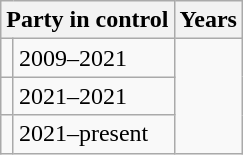<table class="wikitable">
<tr>
<th colspan="2">Party in control</th>
<th>Years</th>
</tr>
<tr>
<td></td>
<td>2009–2021</td>
</tr>
<tr>
<td></td>
<td>2021–2021</td>
</tr>
<tr>
<td></td>
<td>2021–present</td>
</tr>
</table>
